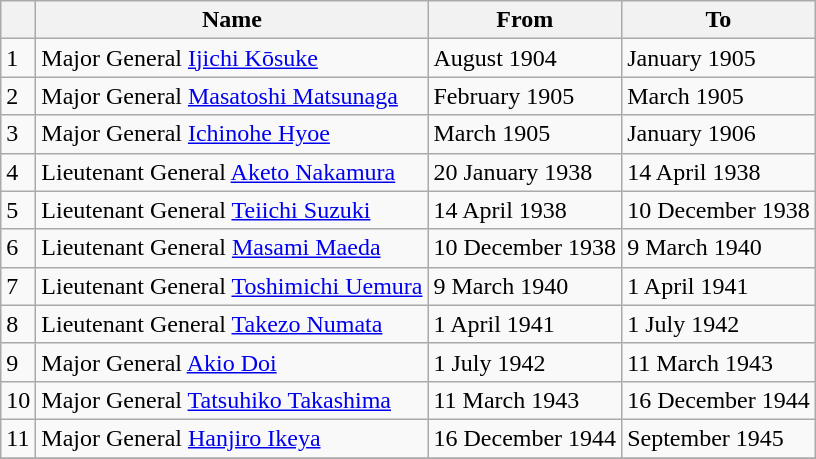<table class=wikitable>
<tr>
<th></th>
<th>Name</th>
<th>From</th>
<th>To</th>
</tr>
<tr>
<td>1</td>
<td>Major General <a href='#'>Ijichi Kōsuke</a></td>
<td>August 1904</td>
<td>January 1905</td>
</tr>
<tr>
<td>2</td>
<td>Major General <a href='#'>Masatoshi Matsunaga</a></td>
<td>February 1905</td>
<td>March 1905</td>
</tr>
<tr>
<td>3</td>
<td>Major General <a href='#'>Ichinohe Hyoe</a></td>
<td>March 1905</td>
<td>January 1906</td>
</tr>
<tr>
<td>4</td>
<td>Lieutenant General <a href='#'>Aketo Nakamura</a></td>
<td>20 January 1938</td>
<td>14 April 1938</td>
</tr>
<tr>
<td>5</td>
<td>Lieutenant General <a href='#'>Teiichi Suzuki</a></td>
<td>14 April 1938</td>
<td>10 December 1938</td>
</tr>
<tr>
<td>6</td>
<td>Lieutenant General <a href='#'>Masami Maeda</a></td>
<td>10 December 1938</td>
<td>9 March 1940</td>
</tr>
<tr>
<td>7</td>
<td>Lieutenant General <a href='#'>Toshimichi Uemura</a></td>
<td>9 March 1940</td>
<td>1 April 1941</td>
</tr>
<tr>
<td>8</td>
<td>Lieutenant General <a href='#'>Takezo Numata</a></td>
<td>1 April 1941</td>
<td>1 July 1942</td>
</tr>
<tr>
<td>9</td>
<td>Major General <a href='#'>Akio Doi</a></td>
<td>1 July 1942</td>
<td>11 March 1943</td>
</tr>
<tr>
<td>10</td>
<td>Major General <a href='#'>Tatsuhiko Takashima</a></td>
<td>11 March 1943</td>
<td>16 December 1944</td>
</tr>
<tr>
<td>11</td>
<td>Major General <a href='#'>Hanjiro Ikeya</a></td>
<td>16 December 1944</td>
<td>September 1945</td>
</tr>
<tr>
</tr>
</table>
